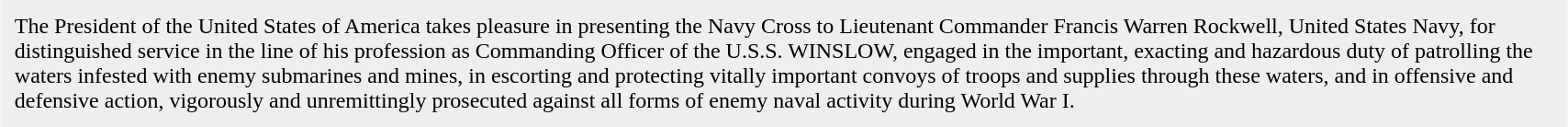<table border="0" cellpadding="10" cellspacing="0" align="center" width="90%" style="background-color: #EEEEEE;">
<tr ---->
<td>The President of the United States of America takes pleasure in presenting the Navy Cross to Lieutenant Commander Francis Warren Rockwell, United States Navy, for distinguished service in the line of his profession as Commanding Officer of the U.S.S. WINSLOW, engaged in the important, exacting and hazardous duty of patrolling the waters infested with enemy submarines and mines, in escorting and protecting vitally important convoys of troops and supplies through these waters, and in offensive and defensive action, vigorously and unremittingly prosecuted against all forms of enemy naval activity during World War I.</td>
</tr>
</table>
